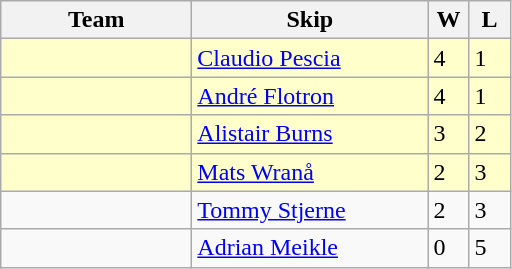<table class="wikitable">
<tr>
<th width="120">Team</th>
<th width="150">Skip</th>
<th width="20">W</th>
<th width="20">L</th>
</tr>
<tr bgcolor="#ffffcc">
<td></td>
<td><a href='#'>Claudio Pescia</a></td>
<td>4</td>
<td>1</td>
</tr>
<tr bgcolor="#ffffcc">
<td></td>
<td><a href='#'>André Flotron</a></td>
<td>4</td>
<td>1</td>
</tr>
<tr bgcolor="#ffffcc">
<td></td>
<td><a href='#'>Alistair Burns</a></td>
<td>3</td>
<td>2</td>
</tr>
<tr bgcolor="#ffffcc">
<td></td>
<td><a href='#'>Mats Wranå</a></td>
<td>2</td>
<td>3</td>
</tr>
<tr>
<td></td>
<td><a href='#'>Tommy Stjerne</a></td>
<td>2</td>
<td>3</td>
</tr>
<tr>
<td></td>
<td><a href='#'>Adrian Meikle</a></td>
<td>0</td>
<td>5</td>
</tr>
</table>
